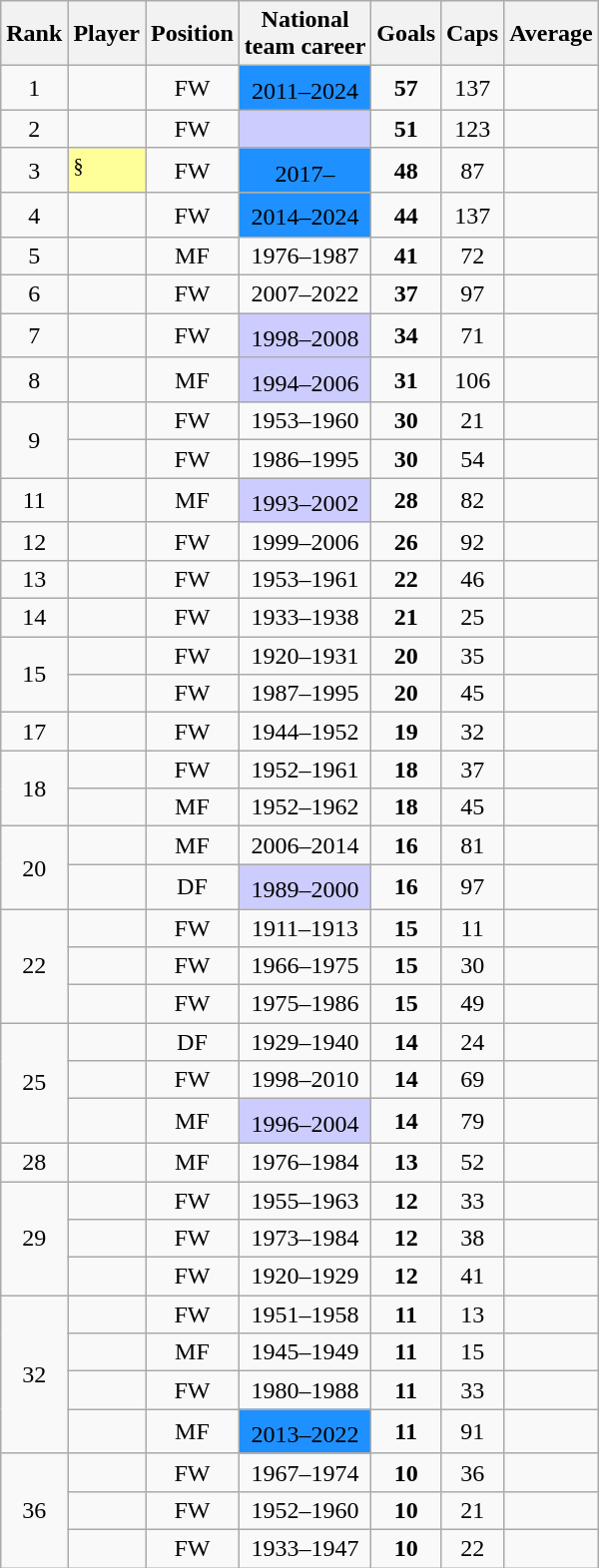<table class="wikitable sortable" style="text-align: center;">
<tr>
<th>Rank</th>
<th>Player</th>
<th>Position</th>
<th>National<br>team career</th>
<th>Goals</th>
<th>Caps</th>
<th>Average</th>
</tr>
<tr>
<td>1</td>
<td align="left"></td>
<td>FW</td>
<td style="background:#1E90FF;">2011–2024<sup></sup></td>
<td><strong>57 </strong></td>
<td>137</td>
<td></td>
</tr>
<tr>
<td>2</td>
<td align="left"></td>
<td>FW</td>
<td style="background:#ccf;"></td>
<td><strong>51</strong></td>
<td>123</td>
<td></td>
</tr>
<tr>
<td>3</td>
<td align="left" style="background:#ff9;"><sup>§</sup></td>
<td>FW</td>
<td style="background:#1E90FF;">2017–<sup></sup></td>
<td><strong>48</strong></td>
<td>87</td>
<td></td>
</tr>
<tr>
<td>4</td>
<td align="left"><sup></sup></td>
<td>FW</td>
<td style="background:#1E90FF;">2014–2024<sup></sup></td>
<td><strong>44</strong></td>
<td>137</td>
<td></td>
</tr>
<tr>
<td>5</td>
<td align="left"></td>
<td>MF</td>
<td>1976–1987</td>
<td><strong>41</strong></td>
<td>72</td>
<td></td>
</tr>
<tr>
<td>6</td>
<td align="left"></td>
<td>FW</td>
<td>2007–2022</td>
<td><strong>37</strong></td>
<td>97</td>
<td></td>
</tr>
<tr>
<td>7</td>
<td align="left"></td>
<td>FW</td>
<td style="background:#ccf;">1998–2008<sup></sup></td>
<td><strong>34</strong></td>
<td>71</td>
<td></td>
</tr>
<tr>
<td>8</td>
<td align="left"></td>
<td>MF</td>
<td style="background:#ccf;">1994–2006<sup></sup></td>
<td><strong>31</strong></td>
<td>106</td>
<td></td>
</tr>
<tr>
<td rowspan="2">9</td>
<td align="left"></td>
<td>FW</td>
<td>1953–1960</td>
<td><strong>30</strong></td>
<td>21</td>
<td></td>
</tr>
<tr>
<td align="left"></td>
<td>FW</td>
<td>1986–1995</td>
<td><strong>30</strong></td>
<td>54</td>
<td></td>
</tr>
<tr>
<td>11</td>
<td align="left"></td>
<td>MF</td>
<td style="background:#ccf;">1993–2002<sup></sup></td>
<td><strong>28</strong></td>
<td>82</td>
<td></td>
</tr>
<tr>
<td>12</td>
<td align="left"></td>
<td>FW</td>
<td>1999–2006</td>
<td><strong>26</strong></td>
<td>92</td>
<td></td>
</tr>
<tr>
<td>13</td>
<td align="left"></td>
<td>FW</td>
<td>1953–1961</td>
<td><strong>22</strong></td>
<td>46</td>
<td></td>
</tr>
<tr>
<td>14</td>
<td align="left"></td>
<td>FW</td>
<td>1933–1938</td>
<td><strong>21</strong></td>
<td>25</td>
<td></td>
</tr>
<tr>
<td rowspan="2">15</td>
<td align="left"></td>
<td>FW</td>
<td>1920–1931</td>
<td><strong>20</strong></td>
<td>35</td>
<td></td>
</tr>
<tr>
<td align="left"></td>
<td>FW</td>
<td>1987–1995</td>
<td><strong>20</strong></td>
<td>45</td>
<td></td>
</tr>
<tr>
<td>17</td>
<td align="left"></td>
<td>FW</td>
<td>1944–1952</td>
<td><strong>19</strong></td>
<td>32</td>
<td></td>
</tr>
<tr>
<td rowspan="2">18</td>
<td align="left"></td>
<td>FW</td>
<td>1952–1961</td>
<td><strong>18</strong></td>
<td>37</td>
<td></td>
</tr>
<tr>
<td align="left"></td>
<td>MF</td>
<td>1952–1962</td>
<td><strong>18</strong></td>
<td>45</td>
<td></td>
</tr>
<tr>
<td rowspan="2">20</td>
<td align="left"></td>
<td>MF</td>
<td>2006–2014</td>
<td><strong>16</strong></td>
<td>81</td>
<td></td>
</tr>
<tr>
<td align="left"></td>
<td>DF</td>
<td style="background:#ccf;">1989–2000<sup></sup></td>
<td><strong>16</strong></td>
<td>97</td>
<td></td>
</tr>
<tr>
<td rowspan="3">22</td>
<td align="left"></td>
<td>FW</td>
<td>1911–1913</td>
<td><strong>15</strong></td>
<td>11</td>
<td></td>
</tr>
<tr>
<td align="left"></td>
<td>FW</td>
<td>1966–1975</td>
<td><strong>15</strong></td>
<td>30</td>
<td></td>
</tr>
<tr>
<td align="left"></td>
<td>FW</td>
<td>1975–1986</td>
<td><strong>15</strong></td>
<td>49</td>
<td></td>
</tr>
<tr>
<td rowspan="3">25</td>
<td align="left"></td>
<td>DF</td>
<td>1929–1940</td>
<td><strong>14</strong></td>
<td>24</td>
<td></td>
</tr>
<tr>
<td align="left"></td>
<td>FW</td>
<td>1998–2010</td>
<td><strong>14</strong></td>
<td>69</td>
<td></td>
</tr>
<tr>
<td align="left"></td>
<td>MF</td>
<td style="background:#ccf;">1996–2004<sup></sup></td>
<td><strong>14</strong></td>
<td>79</td>
<td></td>
</tr>
<tr>
<td>28</td>
<td align="left"></td>
<td>MF</td>
<td>1976–1984</td>
<td><strong>13</strong></td>
<td>52</td>
<td></td>
</tr>
<tr>
<td rowspan="3">29</td>
<td align="left"></td>
<td>FW</td>
<td>1955–1963</td>
<td><strong>12</strong></td>
<td>33</td>
<td></td>
</tr>
<tr>
<td align="left"></td>
<td>FW</td>
<td>1973–1984</td>
<td><strong>12</strong></td>
<td>38</td>
<td></td>
</tr>
<tr>
<td align="left"></td>
<td>FW</td>
<td>1920–1929</td>
<td><strong>12</strong></td>
<td>41</td>
<td></td>
</tr>
<tr>
<td rowspan="4">32</td>
<td align="left"></td>
<td>FW</td>
<td>1951–1958</td>
<td><strong>11</strong></td>
<td>13</td>
<td></td>
</tr>
<tr>
<td align="left"></td>
<td>MF</td>
<td>1945–1949</td>
<td><strong>11</strong></td>
<td>15</td>
<td></td>
</tr>
<tr>
<td align="left"></td>
<td>FW</td>
<td>1980–1988</td>
<td><strong>11</strong></td>
<td>33</td>
<td></td>
</tr>
<tr>
<td align="left"></td>
<td>MF</td>
<td style="background:#1E90FF;">2013–2022<sup></sup></td>
<td><strong>11</strong></td>
<td>91</td>
<td></td>
</tr>
<tr>
<td rowspan="3">36</td>
<td align="left"></td>
<td>FW</td>
<td>1967–1974</td>
<td><strong>10</strong></td>
<td>36</td>
<td></td>
</tr>
<tr>
<td align="left"></td>
<td>FW</td>
<td>1952–1960</td>
<td><strong>10</strong></td>
<td>21</td>
<td></td>
</tr>
<tr>
<td align="left"></td>
<td>FW</td>
<td>1933–1947</td>
<td><strong>10</strong></td>
<td>22</td>
<td></td>
</tr>
</table>
